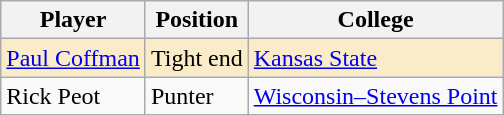<table class="wikitable">
<tr>
<th>Player</th>
<th>Position</th>
<th>College</th>
</tr>
<tr style="background:#faecc8;">
<td><a href='#'>Paul Coffman</a></td>
<td>Tight end</td>
<td><a href='#'>Kansas State</a></td>
</tr>
<tr>
<td>Rick Peot</td>
<td>Punter</td>
<td><a href='#'>Wisconsin–Stevens Point</a></td>
</tr>
</table>
